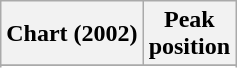<table class="wikitable sortable plainrowheaders">
<tr>
<th scope="col">Chart (2002)</th>
<th scope="col">Peak<br>position</th>
</tr>
<tr>
</tr>
<tr>
</tr>
<tr>
</tr>
</table>
